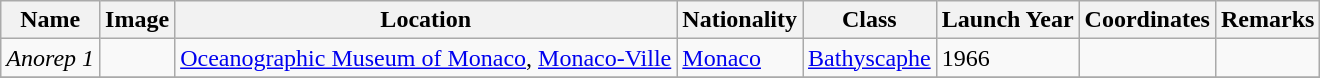<table class="wikitable">
<tr>
<th>Name</th>
<th>Image</th>
<th>Location</th>
<th>Nationality</th>
<th>Class</th>
<th>Launch Year</th>
<th>Coordinates</th>
<th>Remarks</th>
</tr>
<tr>
<td><em>Anorep 1</em></td>
<td></td>
<td><a href='#'>Oceanographic Museum of Monaco</a>, <a href='#'>Monaco-Ville</a></td>
<td> <a href='#'>Monaco</a></td>
<td><a href='#'>Bathyscaphe</a></td>
<td>1966</td>
<td></td>
<td></td>
</tr>
<tr>
</tr>
</table>
